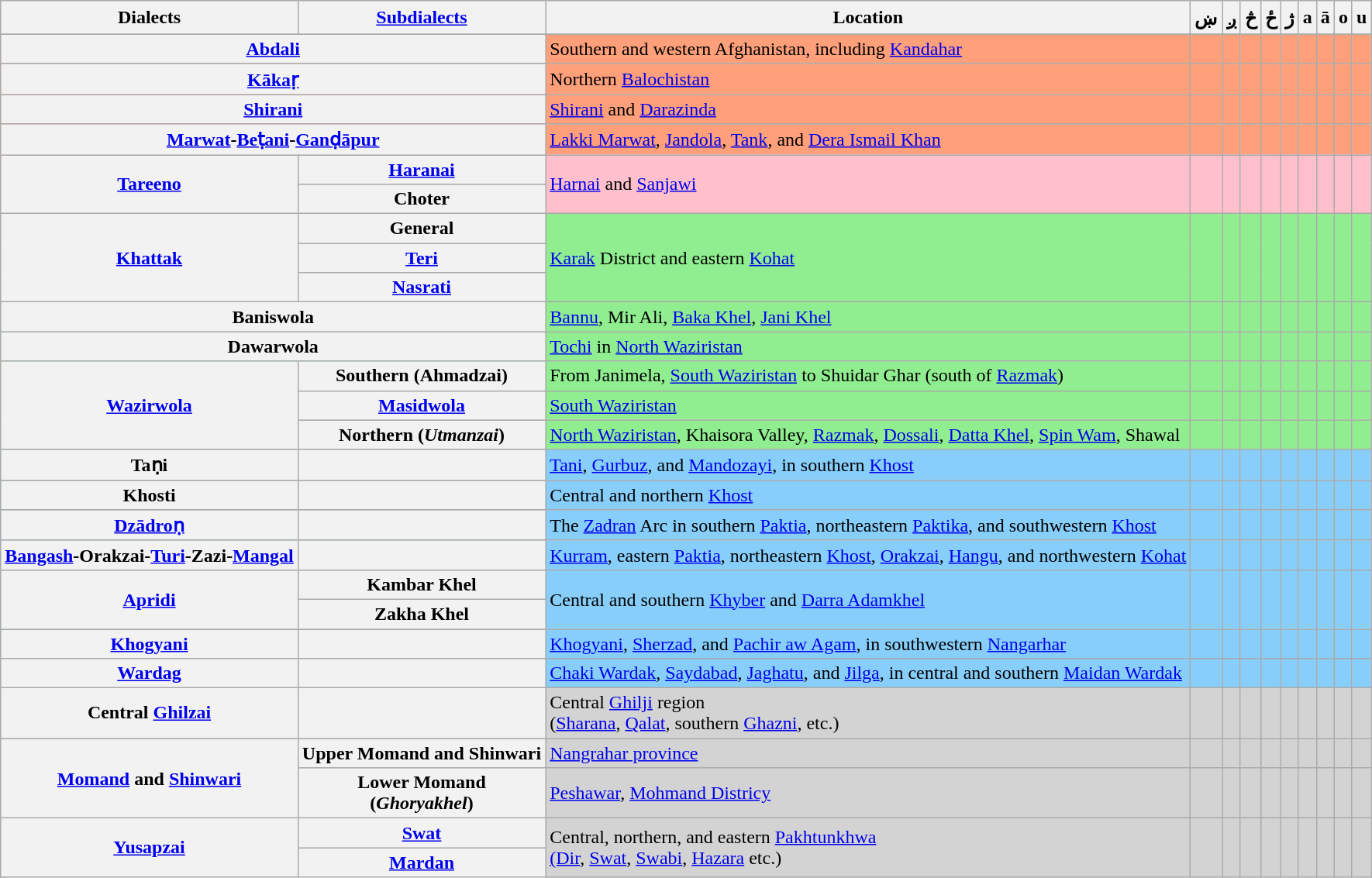<table class="wikitable" align="center">
<tr>
<th style="padding:5px;">Dialects</th>
<th style="padding:5px;"><a href='#'>Subdialects</a></th>
<th>Location</th>
<th align="center"><span>ښ</span></th>
<th align="center"><span>ږ</span></th>
<th align="center"><span>څ</span></th>
<th align="center"><span>ځ</span></th>
<th align="center"><span>ژ</span></th>
<th align="center"><span>a</span></th>
<th align="center"><span>ā</span></th>
<th align="center"><span>o</span></th>
<th align="center"><span>u</span></th>
</tr>
<tr>
</tr>
<tr style="background:LightSalmon">
<th colspan="2" align="left"><a href='#'>Abdali</a></th>
<td>Southern and western Afghanistan, including <a href='#'>Kandahar</a></td>
<td align="center"></td>
<td align="center"></td>
<td align="center"></td>
<td align="center"></td>
<td align="center"></td>
<td align="center"></td>
<td align="center"></td>
<td align="center"></td>
<td align="center"></td>
</tr>
<tr style="background:LightSalmon">
<th colspan="2" align="left"><a href='#'>Kākaṛ</a></th>
<td>Northern <a href='#'>Balochistan</a></td>
<td align="center"></td>
<td align="center"></td>
<td align="center"></td>
<td align="center"></td>
<td align="center"></td>
<td align="center"></td>
<td align="center"></td>
<td align="center"></td>
<td align="center"></td>
</tr>
<tr style="background:LightSalmon">
<th colspan="2" align="left"><a href='#'>Shirani</a></th>
<td><a href='#'>Shirani</a> and <a href='#'>Darazinda</a></td>
<td align="center"></td>
<td align="center"></td>
<td align="center"></td>
<td align="center"></td>
<td align="center"></td>
<td align="center"></td>
<td align="center"></td>
<td align="center"></td>
<td align="center"></td>
</tr>
<tr style="background:LightSalmon">
<th colspan="2" align="left"><a href='#'>Marwat</a>-<a href='#'>Beṭani</a>-<a href='#'>Ganḍāpur</a></th>
<td><a href='#'>Lakki Marwat</a>, <a href='#'>Jandola</a>, <a href='#'>Tank</a>, and <a href='#'>Dera Ismail Khan</a></td>
<td align="center"></td>
<td align="center"></td>
<td align="center"></td>
<td align="center"></td>
<td align="center"></td>
<td align="center"></td>
<td align="center"></td>
<td align="center"></td>
<td align="center"></td>
</tr>
<tr style="background:Pink">
<th rowspan="2" align="left"><a href='#'>Tareeno</a></th>
<th><a href='#'>Haranai</a></th>
<td rowspan="2"><a href='#'>Harnai</a> and <a href='#'>Sanjawi</a></td>
<td rowspan="2" align="center"></td>
<td rowspan="2" align="center"></td>
<td rowspan="2" align="center"></td>
<td rowspan="2" align="center"></td>
<td rowspan="2" align="center"></td>
<td rowspan="2" align="center"></td>
<td rowspan="2" align="center"></td>
<td rowspan="2" align="center"></td>
<td rowspan="2" align="center"></td>
</tr>
<tr>
<th>Choter</th>
</tr>
<tr style="background:LightGreen">
<th rowspan="3" align="left"><a href='#'>Khattak</a></th>
<th>General</th>
<td rowspan="3"><a href='#'>Karak</a> District and eastern <a href='#'>Kohat</a></td>
<td rowspan="3" align="center"></td>
<td rowspan="3" align="center"></td>
<td rowspan="3" align="center"></td>
<td rowspan="3" align="center"></td>
<td rowspan="3" align="center"></td>
<td rowspan="3" align="center"></td>
<td rowspan="3" align="center"></td>
<td rowspan="3" align="center"></td>
<td rowspan="3" align="center"></td>
</tr>
<tr>
<th><a href='#'>Teri</a></th>
</tr>
<tr>
<th><a href='#'>Nasrati</a></th>
</tr>
<tr style="background:LightGreen">
<th colspan="2" align="left">Baniswola</th>
<td><a href='#'>Bannu</a>, Mir Ali, <a href='#'>Baka Khel</a>, <a href='#'>Jani Khel</a></td>
<td align="center"></td>
<td align="center"></td>
<td align="center"></td>
<td align="center"></td>
<td align="center"></td>
<td align="center"></td>
<td align="center"></td>
<td align="center"></td>
<td align="center"></td>
</tr>
<tr style="background:LightGreen">
<th colspan="2" align="left">Dawarwola</th>
<td><a href='#'>Tochi</a> in <a href='#'>North Waziristan</a></td>
<td align="center"></td>
<td align="center"></td>
<td align="center"></td>
<td align="center"></td>
<td align="center"></td>
<td align="center"></td>
<td align="center"></td>
<td align="center"></td>
<td align="center"></td>
</tr>
<tr style="background:LightGreen">
<th rowspan="3" align="left"><a href='#'>Wazirwola</a></th>
<th>Southern (Ahmadzai)</th>
<td>From Janimela, <a href='#'>South Waziristan</a> to Shuidar Ghar (south of <a href='#'>Razmak</a>)</td>
<td align="center"></td>
<td align="center"></td>
<td align="center"></td>
<td align="center"></td>
<td align="center"></td>
<td align="center"></td>
<td align="center"></td>
<td align="center"></td>
<td align="center"></td>
</tr>
<tr style="background:LightGreen">
<th><a href='#'>Masidwola</a></th>
<td><a href='#'>South Waziristan</a></td>
<td align="center"></td>
<td align="center"></td>
<td align="center"></td>
<td align="center"></td>
<td align="center"></td>
<td align="center"></td>
<td align="center"></td>
<td align="center"></td>
<td align="center"></td>
</tr>
<tr style="background:LightGreen">
<th>Northern (<em>Utmanzai</em>)</th>
<td><a href='#'>North Waziristan</a>, Khaisora Valley, <a href='#'>Razmak</a>, <a href='#'>Dossali</a>, <a href='#'>Datta Khel</a>, <a href='#'>Spin Wam</a>, Shawal</td>
<td align="center"></td>
<td align="center"></td>
<td align="center"></td>
<td align="center"></td>
<td align="center"></td>
<td align="center"></td>
<td align="center"></td>
<td align="center"></td>
<td align="center"></td>
</tr>
<tr style="background:LightSkyBlue">
<th align="left">Taṇi</th>
<th></th>
<td><a href='#'>Tani</a>, <a href='#'>Gurbuz</a>, and <a href='#'>Mandozayi</a>, in southern <a href='#'>Khost</a></td>
<td align="center"></td>
<td align="center"></td>
<td align="center"></td>
<td align="center"></td>
<td align="center"></td>
<td align="center"></td>
<td align="center"></td>
<td align="center"></td>
<td align="center"></td>
</tr>
<tr style="background:LightSkyBlue">
<th align="left">Khosti</th>
<th></th>
<td>Central and northern <a href='#'>Khost</a></td>
<td align="center"></td>
<td align="center"></td>
<td align="center"></td>
<td align="center"></td>
<td align="center"></td>
<td align="center"></td>
<td align="center"></td>
<td align="center"></td>
<td align="center"></td>
</tr>
<tr style="background:LightSkyBlue">
<th align="left"><a href='#'>Dzādroṇ</a></th>
<th></th>
<td>The <a href='#'>Zadran</a> Arc in southern <a href='#'>Paktia</a>, northeastern <a href='#'>Paktika</a>, and southwestern <a href='#'>Khost</a></td>
<td align="center"></td>
<td align="center"></td>
<td align="center"></td>
<td align="center"></td>
<td align="center"></td>
<td align="center"></td>
<td align="center"></td>
<td align="center"></td>
<td align="center"></td>
</tr>
<tr style="background:LightSkyBlue">
<th align="left"><a href='#'>Bangash</a>-Orakzai-<a href='#'>Turi</a>-Zazi-<a href='#'>Mangal</a></th>
<th></th>
<td><a href='#'>Kurram</a>, eastern <a href='#'>Paktia</a>, northeastern <a href='#'>Khost</a>, <a href='#'>Orakzai</a>, <a href='#'>Hangu</a>, and northwestern <a href='#'>Kohat</a></td>
<td align="center"></td>
<td align="center"></td>
<td align="center"></td>
<td align="center"></td>
<td align="center"></td>
<td align="center"></td>
<td align="center"></td>
<td align="center"></td>
<td align="center"></td>
</tr>
<tr style="background:LightSkyBlue">
<th rowspan="2" align="left"><a href='#'>Apridi</a></th>
<th>Kambar Khel</th>
<td rowspan="2">Central and southern <a href='#'>Khyber</a> and <a href='#'>Darra Adamkhel</a></td>
<td rowspan="2" align="center"></td>
<td rowspan="2" align="center"></td>
<td rowspan="2" align="center"></td>
<td rowspan="2" align="center"></td>
<td rowspan="2" align="center"></td>
<td rowspan="2" align="center"></td>
<td rowspan="2" align="center"></td>
<td rowspan="2" align="center"></td>
<td rowspan="2" align="center"></td>
</tr>
<tr>
<th>Zakha Khel</th>
</tr>
<tr style="background:LightSkyBlue">
<th align="left"><a href='#'>Khogyani</a></th>
<th></th>
<td><a href='#'>Khogyani</a>, <a href='#'>Sherzad</a>, and <a href='#'>Pachir aw Agam</a>, in southwestern <a href='#'>Nangarhar</a></td>
<td align="center"></td>
<td align="center"></td>
<td align="center"></td>
<td align="center"></td>
<td align="center"></td>
<td align="center"></td>
<td align="center"></td>
<td align="center"></td>
<td align="center"></td>
</tr>
<tr style="background:LightSkyBlue">
<th align="left"><a href='#'>Wardag</a></th>
<th></th>
<td><a href='#'>Chaki Wardak</a>, <a href='#'>Saydabad</a>, <a href='#'>Jaghatu</a>, and <a href='#'>Jilga</a>, in central and southern <a href='#'>Maidan Wardak</a></td>
<td align="center"></td>
<td align="center"></td>
<td align="center"></td>
<td align="center"></td>
<td align="center"></td>
<td align="center"></td>
<td align="center"></td>
<td align="center"></td>
<td align="center"></td>
</tr>
<tr style="background:LightGrey">
<th align="left">Central <a href='#'>Ghilzai</a></th>
<th></th>
<td>Central <a href='#'>Ghilji</a> region<br>(<a href='#'>Sharana</a>, <a href='#'>Qalat</a>, southern <a href='#'>Ghazni</a>, etc.)</td>
<td align="center"></td>
<td align="center"></td>
<td align="center"></td>
<td align="center"></td>
<td align="center"></td>
<td align="center"></td>
<td align="center"></td>
<td align="center"></td>
<td align="center"></td>
</tr>
<tr style="background:LightGrey">
<th rowspan="2" align="left"><a href='#'>Momand</a> and <a href='#'>Shinwari</a></th>
<th>Upper Momand and Shinwari</th>
<td><a href='#'>Nangrahar province</a></td>
<td align="center"></td>
<td align="center"></td>
<td align="center"></td>
<td align="center"></td>
<td align="center"></td>
<td align="center"></td>
<td align="center"></td>
<td align="center"></td>
<td align="center"></td>
</tr>
<tr style="background:LightGrey">
<th>Lower Momand<br>(<em>Ghoryakhel</em>)</th>
<td><a href='#'>Peshawar</a>, <a href='#'>Mohmand Districy</a></td>
<td align="center"></td>
<td align="center"></td>
<td align="center"></td>
<td align="center"></td>
<td align="center"></td>
<td align="center"></td>
<td align="center"></td>
<td align="center"></td>
<td align="center"></td>
</tr>
<tr style="background:LightGrey">
<th rowspan="2" align="left"><a href='#'>Yusapzai</a></th>
<th><a href='#'>Swat</a></th>
<td rowspan="2">Central, northern, and eastern <a href='#'>Pakhtunkhwa</a><br> <a href='#'>(Dir</a>, <a href='#'>Swat</a>, <a href='#'>Swabi</a>, <a href='#'>Hazara</a> etc.)</td>
<td rowspan="2" align="center"></td>
<td rowspan="2" align="center"></td>
<td rowspan="2" align="center"></td>
<td rowspan="2" align="center"></td>
<td rowspan="2" align="center"></td>
<td rowspan="2" align="center"></td>
<td rowspan="2" align="center"></td>
<td rowspan="2" align="center"></td>
<td rowspan="2" align="center"></td>
</tr>
<tr>
<th><a href='#'>Mardan</a></th>
</tr>
</table>
